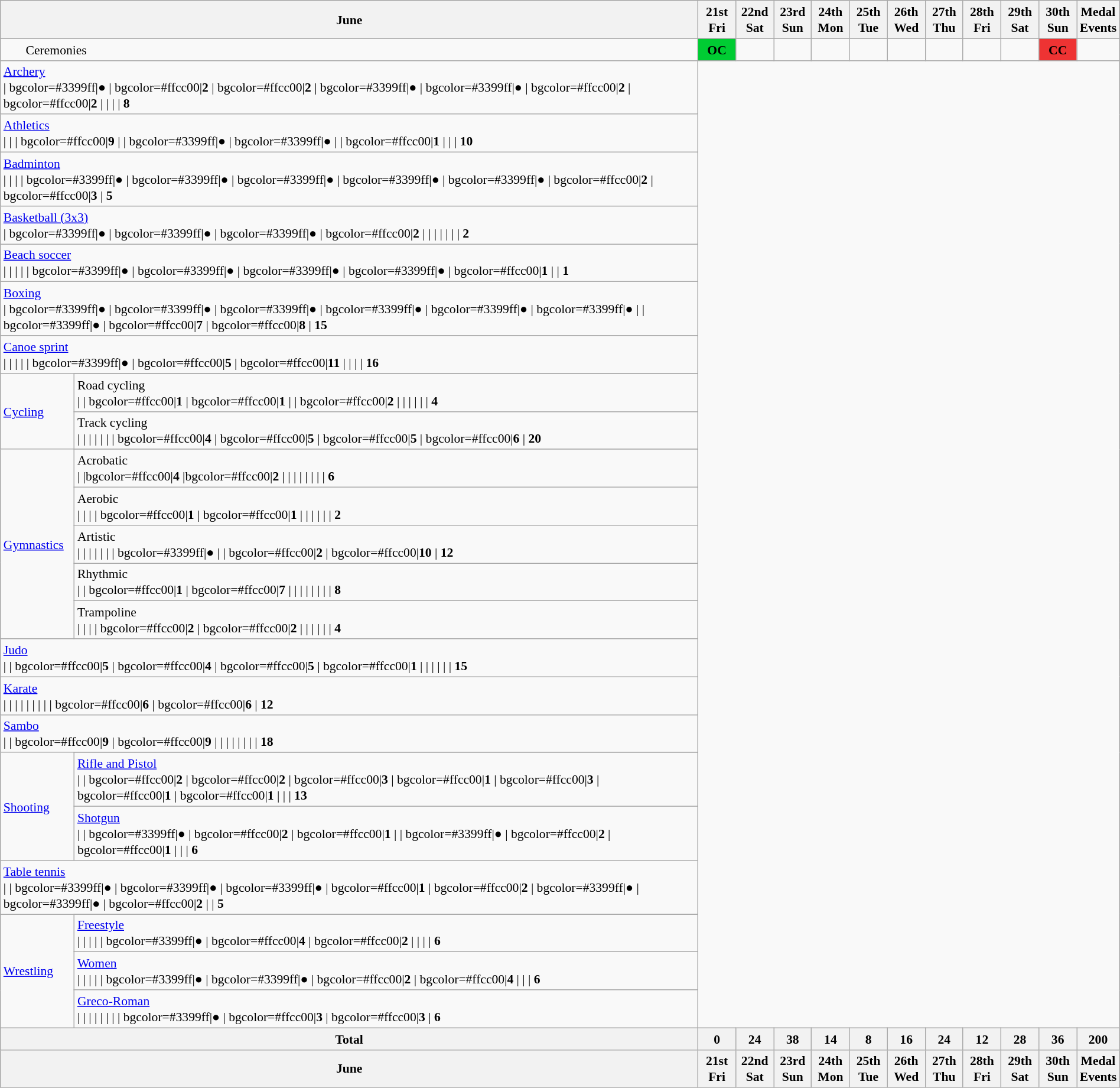<table class="wikitable" style="margin:0.5em auto; font-size:90%; line-height:1.25em">
<tr>
<th colspan=2>June</th>
<th style="width:2.5em">21st<br>Fri</th>
<th style="width:2.5em">22nd<br>Sat</th>
<th style="width:2.5em">23rd<br>Sun</th>
<th style="width:2.5em">24th<br>Mon</th>
<th style="width:2.5em">25th<br>Tue</th>
<th style="width:2.5em">26th<br>Wed</th>
<th style="width:2.5em">27th<br>Thu</th>
<th style="width:2.5em">28th<br>Fri</th>
<th style="width:2.5em">29th<br>Sat</th>
<th style="width:2.5em">30th<br>Sun</th>
<th>Medal<br>Events</th>
</tr>
<tr>
<td colspan=2>       Ceremonies</td>
<td bgcolor=#00cc33 align=center><strong>OC</strong></td>
<td></td>
<td></td>
<td></td>
<td></td>
<td></td>
<td></td>
<td></td>
<td></td>
<td bgcolor=#ee3333 align=center><strong>CC</strong></td>
<td></td>
</tr>
<tr align="center">
<td colspan=2 align="left"> <a href='#'>Archery</a><br>| bgcolor=#3399ff|●
| bgcolor=#ffcc00|<strong>2</strong>
| bgcolor=#ffcc00|<strong>2</strong>
| bgcolor=#3399ff|●
| bgcolor=#3399ff|●
| bgcolor=#ffcc00|<strong>2</strong>
| bgcolor=#ffcc00|<strong>2</strong>
|
|
|
| <strong>8</strong></td>
</tr>
<tr align="center">
<td colspan=2 align="left"> <a href='#'>Athletics</a><br>|
|
|  bgcolor=#ffcc00|<strong>9</strong>
|
| bgcolor=#3399ff|●
| bgcolor=#3399ff|●
|
| bgcolor=#ffcc00|<strong>1</strong>
|
|
| <strong>10</strong></td>
</tr>
<tr align="center">
<td colspan=2 align="left"> <a href='#'>Badminton</a><br>|
|
|
| bgcolor=#3399ff|●
| bgcolor=#3399ff|●
| bgcolor=#3399ff|●
| bgcolor=#3399ff|●
| bgcolor=#3399ff|●
| bgcolor=#ffcc00|<strong>2</strong>
| bgcolor=#ffcc00|<strong>3</strong>
| <strong>5</strong></td>
</tr>
<tr align="center">
<td colspan=2 align="left"> <a href='#'>Basketball (3x3)</a><br>| bgcolor=#3399ff|●
| bgcolor=#3399ff|●
| bgcolor=#3399ff|●
| bgcolor=#ffcc00|<strong>2</strong>
|
|
|
|
|
|
| <strong>2</strong></td>
</tr>
<tr align="center">
<td colspan=2 align="left"> <a href='#'>Beach soccer</a><br>|
|
|
|
| bgcolor=#3399ff|●
| bgcolor=#3399ff|●
| bgcolor=#3399ff|●
| bgcolor=#3399ff|●
| bgcolor=#ffcc00|<strong>1</strong>
|
| <strong>1</strong></td>
</tr>
<tr align="center">
<td colspan=2 align="left"> <a href='#'>Boxing</a><br>| bgcolor=#3399ff|●
| bgcolor=#3399ff|●
| bgcolor=#3399ff|●
| bgcolor=#3399ff|●
| bgcolor=#3399ff|●
| bgcolor=#3399ff|●
|
| bgcolor=#3399ff|●
| bgcolor=#ffcc00|<strong>7</strong>
| bgcolor=#ffcc00|<strong>8</strong>
| <strong>15</strong></td>
</tr>
<tr align="center">
<td colspan=2 align="left"> <a href='#'>Canoe sprint</a><br>|
|
|
|
| bgcolor=#3399ff|●
| bgcolor=#ffcc00|<strong>5</strong>
| bgcolor=#ffcc00|<strong>11</strong>
|
|
|
| <strong>16</strong></td>
</tr>
<tr align="center">
<td rowspan=3 align="left"> <a href='#'>Cycling</a></td>
</tr>
<tr align="center">
<td align=left> Road cycling<br>|
| bgcolor=#ffcc00|<strong>1</strong>
| bgcolor=#ffcc00|<strong>1</strong>
|
| bgcolor=#ffcc00|<strong>2</strong>
|
| 
| 
| 
| 
| <strong>4</strong></td>
</tr>
<tr align="center">
<td align=left> Track cycling<br>|
| 
| 
|
| 
|
| bgcolor=#ffcc00|<strong>4</strong>
| bgcolor=#ffcc00|<strong>5</strong>
| bgcolor=#ffcc00|<strong>5</strong>
| bgcolor=#ffcc00|<strong>6</strong>
| <strong>20</strong></td>
</tr>
<tr align="center">
<td rowspan=6 align="left"> <a href='#'>Gymnastics</a></td>
</tr>
<tr align="center">
<td align=left> Acrobatic<br>|
|bgcolor=#ffcc00|<strong>4</strong>
|bgcolor=#ffcc00|<strong>2</strong>
|
|
|
|
|
|
|
| <strong>6</strong></td>
</tr>
<tr align="center">
<td align=left> Aerobic<br>|
|
|
| bgcolor=#ffcc00|<strong>1</strong>
| bgcolor=#ffcc00|<strong>1</strong>
|
|
|
|
|
| <strong>2</strong></td>
</tr>
<tr align="center">
<td align=left> Artistic<br>|
|
|
|
|
|
| bgcolor=#3399ff|●
|
| bgcolor=#ffcc00|<strong>2</strong>
| bgcolor=#ffcc00|<strong>10</strong>
| <strong>12</strong></td>
</tr>
<tr align="center">
<td align=left> Rhythmic<br>|
| bgcolor=#ffcc00|<strong>1</strong>
| bgcolor=#ffcc00|<strong>7</strong>
|
|
|
|
|
|
|
| <strong>8</strong></td>
</tr>
<tr align="center">
<td align=left> Trampoline<br>|
|
|
| bgcolor=#ffcc00|<strong>2</strong>
| bgcolor=#ffcc00|<strong>2</strong>
|
|
|
|
|
| <strong>4</strong></td>
</tr>
<tr align="center">
<td colspan=2 align="left"> <a href='#'>Judo</a><br>|
| bgcolor=#ffcc00|<strong>5</strong>
| bgcolor=#ffcc00|<strong>4</strong>
| bgcolor=#ffcc00|<strong>5</strong>
| bgcolor=#ffcc00|<strong>1</strong>
|
|
|
|
|
| <strong>15</strong></td>
</tr>
<tr align="center">
<td colspan=2 align="left"> <a href='#'>Karate</a><br>|
|
|
|
|
|
|
|
| bgcolor=#ffcc00|<strong>6</strong>
| bgcolor=#ffcc00|<strong>6</strong>
| <strong>12</strong></td>
</tr>
<tr align="center">
<td colspan=2 align="left"> <a href='#'>Sambo</a><br>|
| bgcolor=#ffcc00|<strong>9</strong>
| bgcolor=#ffcc00|<strong>9</strong>
|
|
|
|
|
|
|
| <strong>18</strong></td>
</tr>
<tr align="center">
<td rowspan=3 align="left"> <a href='#'>Shooting</a></td>
</tr>
<tr align="center">
<td align=left> <a href='#'>Rifle and Pistol</a><br>|
| bgcolor=#ffcc00|<strong>2</strong>
| bgcolor=#ffcc00|<strong>2</strong>
| bgcolor=#ffcc00|<strong>3</strong>
| bgcolor=#ffcc00|<strong>1</strong>
| bgcolor=#ffcc00|<strong>3</strong>
| bgcolor=#ffcc00|<strong>1</strong>
| bgcolor=#ffcc00|<strong>1</strong>
| 
|
| <strong>13</strong></td>
</tr>
<tr align="center">
<td align=left> <a href='#'>Shotgun</a><br>|
| bgcolor=#3399ff|●
| bgcolor=#ffcc00|<strong>2</strong>
| bgcolor=#ffcc00|<strong>1</strong>
|
| bgcolor=#3399ff|●
| bgcolor=#ffcc00|<strong>2</strong>
| bgcolor=#ffcc00|<strong>1</strong>
|
|
| <strong>6</strong></td>
</tr>
<tr align="center">
<td colspan=2 align="left"> <a href='#'>Table tennis</a><br>|
| bgcolor=#3399ff|●
| bgcolor=#3399ff|●
| bgcolor=#3399ff|●
| bgcolor=#ffcc00|<strong>1</strong>
| bgcolor=#ffcc00|<strong>2</strong>
| bgcolor=#3399ff|●
| bgcolor=#3399ff|●
| bgcolor=#ffcc00|<strong>2</strong>
|
| <strong>5</strong></td>
</tr>
<tr align="center">
<td rowspan=4 align="left"> <a href='#'>Wrestling</a></td>
</tr>
<tr align="center">
<td align=left> <a href='#'>Freestyle</a><br>|
|
|
|
| bgcolor=#3399ff|●
| bgcolor=#ffcc00|<strong>4</strong>
| bgcolor=#ffcc00|<strong>2</strong>
| 
| 
| 
| <strong>6</strong></td>
</tr>
<tr align="center">
<td align=left> <a href='#'>Women</a><br>|
|
|
|
| bgcolor=#3399ff|●
| bgcolor=#3399ff|●
| bgcolor=#ffcc00|<strong>2</strong>
| bgcolor=#ffcc00|<strong>4</strong>
| 
|
| <strong>6</strong></td>
</tr>
<tr align="center">
<td align=left> <a href='#'>Greco-Roman</a><br>|
|
|
|
| 
| 
| 
| bgcolor=#3399ff|●
| bgcolor=#ffcc00|<strong>3</strong>
| bgcolor=#ffcc00|<strong>3</strong>
| <strong>6</strong></td>
</tr>
<tr>
<th colspan=2>Total</th>
<th>0</th>
<th>24</th>
<th>38</th>
<th>14</th>
<th>8</th>
<th>16</th>
<th>24</th>
<th>12</th>
<th>28</th>
<th>36</th>
<th>200</th>
</tr>
<tr>
<th colspan=2>June</th>
<th style="width:2.5em">21st<br>Fri</th>
<th style="width:2.5em">22nd<br>Sat</th>
<th style="width:2.5em">23rd<br>Sun</th>
<th style="width:2.5em">24th<br>Mon</th>
<th style="width:2.5em">25th<br>Tue</th>
<th style="width:2.5em">26th<br>Wed</th>
<th style="width:2.5em">27th<br>Thu</th>
<th style="width:2.5em">28th<br>Fri</th>
<th style="width:2.5em">29th<br>Sat</th>
<th style="width:2.5em">30th<br>Sun</th>
<th>Medal<br>Events</th>
</tr>
</table>
